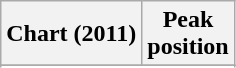<table class="wikitable sortable plainrowheaders" style="text-align:center">
<tr>
<th scope="col">Chart (2011)</th>
<th scope="col">Peak<br>position</th>
</tr>
<tr>
</tr>
<tr>
</tr>
<tr>
</tr>
<tr>
</tr>
<tr>
</tr>
</table>
